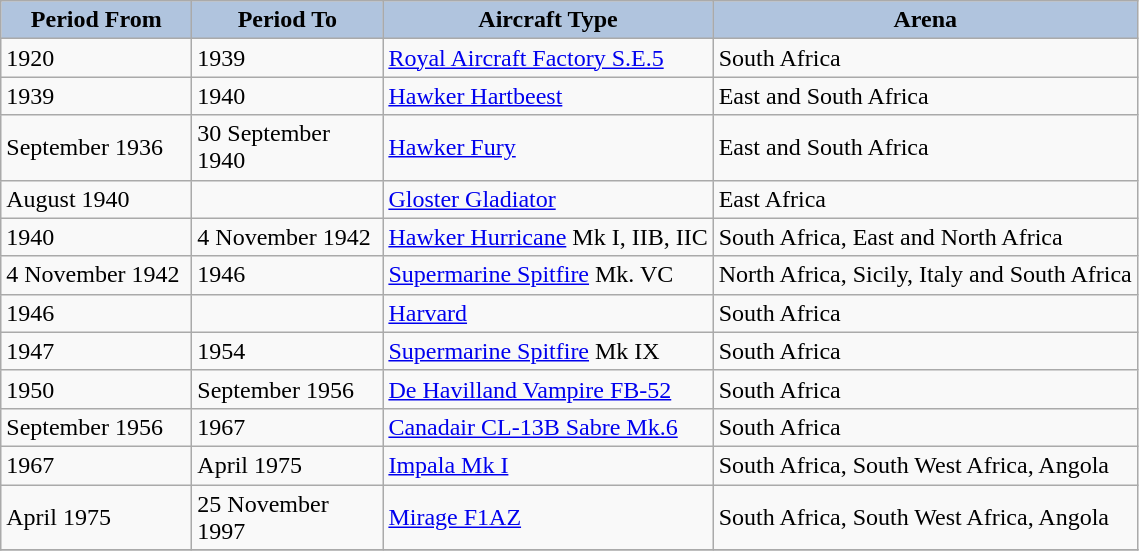<table class="wikitable">
<tr>
<th style="background:#b0c4de;" width="120px">Period From</th>
<th style="background:#b0c4de;" width="120px">Period To</th>
<th style="background:#b0c4de;">Aircraft Type</th>
<th style="background:#b0c4de;">Arena</th>
</tr>
<tr>
<td>1920</td>
<td>1939</td>
<td><a href='#'>Royal Aircraft Factory S.E.5</a></td>
<td>South Africa</td>
</tr>
<tr>
<td>1939</td>
<td>1940</td>
<td><a href='#'>Hawker Hartbeest</a></td>
<td>East and South Africa</td>
</tr>
<tr>
<td>September 1936</td>
<td>30 September 1940</td>
<td><a href='#'>Hawker Fury</a></td>
<td>East and South Africa</td>
</tr>
<tr>
<td>August 1940</td>
<td></td>
<td><a href='#'>Gloster Gladiator</a></td>
<td>East Africa</td>
</tr>
<tr>
<td>1940</td>
<td>4 November 1942</td>
<td><a href='#'>Hawker Hurricane</a> Mk I, IIB, IIC</td>
<td>South Africa, East and North Africa</td>
</tr>
<tr>
<td>4 November 1942</td>
<td>1946</td>
<td><a href='#'>Supermarine Spitfire</a> Mk. VC</td>
<td>North Africa, Sicily, Italy and South Africa</td>
</tr>
<tr>
<td>1946</td>
<td></td>
<td><a href='#'>Harvard</a></td>
<td>South Africa</td>
</tr>
<tr>
<td>1947</td>
<td>1954</td>
<td><a href='#'>Supermarine Spitfire</a> Mk IX</td>
<td>South Africa</td>
</tr>
<tr>
<td>1950</td>
<td>September 1956</td>
<td><a href='#'>De Havilland Vampire FB-52</a></td>
<td>South Africa</td>
</tr>
<tr>
<td>September 1956</td>
<td>1967</td>
<td><a href='#'>Canadair CL-13B Sabre Mk.6</a></td>
<td>South Africa</td>
</tr>
<tr>
<td>1967</td>
<td>April 1975</td>
<td><a href='#'>Impala Mk I</a></td>
<td>South Africa, South West Africa, Angola</td>
</tr>
<tr>
<td>April 1975</td>
<td>25 November 1997</td>
<td><a href='#'>Mirage F1AZ</a></td>
<td>South Africa, South West Africa, Angola</td>
</tr>
<tr>
</tr>
</table>
